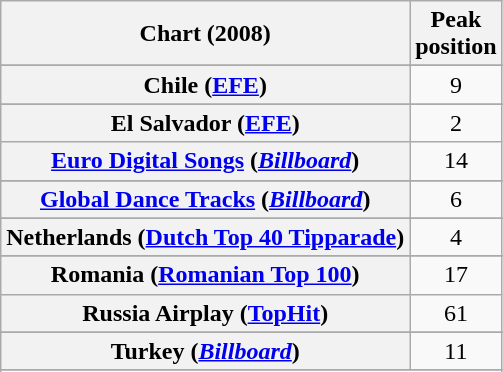<table class="wikitable sortable plainrowheaders" style="text-align:center">
<tr>
<th scope="col">Chart (2008)</th>
<th scope="col">Peak<br>position</th>
</tr>
<tr>
</tr>
<tr>
</tr>
<tr>
</tr>
<tr>
</tr>
<tr>
</tr>
<tr>
</tr>
<tr>
</tr>
<tr>
</tr>
<tr>
<th scope="row">Chile (<a href='#'>EFE</a>)</th>
<td>9</td>
</tr>
<tr>
</tr>
<tr>
</tr>
<tr>
</tr>
<tr>
<th scope="row">El Salvador (<a href='#'>EFE</a>)</th>
<td>2</td>
</tr>
<tr>
<th scope="row"><a href='#'>Euro Digital Songs</a> (<em><a href='#'>Billboard</a></em>)</th>
<td>14</td>
</tr>
<tr>
</tr>
<tr>
</tr>
<tr>
</tr>
<tr>
<th scope="row"><a href='#'>Global Dance Tracks</a> (<em><a href='#'>Billboard</a></em>)</th>
<td>6</td>
</tr>
<tr>
</tr>
<tr>
<th scope="row">Netherlands (<a href='#'>Dutch Top 40 Tipparade</a>)</th>
<td>4</td>
</tr>
<tr>
</tr>
<tr>
</tr>
<tr>
<th scope="row">Romania (<a href='#'>Romanian Top 100</a>)</th>
<td>17</td>
</tr>
<tr>
<th scope="row">Russia Airplay (<a href='#'>TopHit</a>)</th>
<td>61</td>
</tr>
<tr>
</tr>
<tr>
</tr>
<tr>
</tr>
<tr>
<th scope="row">Turkey (<em><a href='#'>Billboard</a></em>)</th>
<td style="text-align:center;">11</td>
</tr>
<tr>
</tr>
<tr>
</tr>
<tr>
</tr>
<tr>
</tr>
<tr>
</tr>
<tr>
</tr>
</table>
